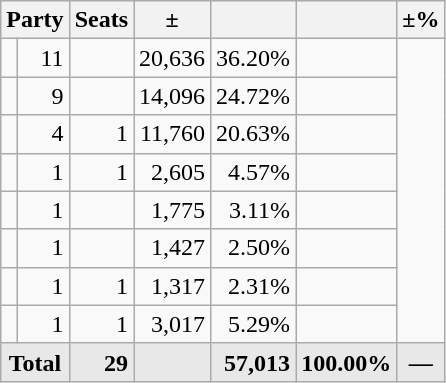<table class=wikitable>
<tr>
<th colspan="2" align="center">Party</th>
<th>Seats</th>
<th>±</th>
<th></th>
<th></th>
<th>±%</th>
</tr>
<tr>
<td></td>
<td align=right>11</td>
<td align=right></td>
<td align=right>20,636</td>
<td align=right>36.20%</td>
<td align=right></td>
</tr>
<tr>
<td></td>
<td align=right>9</td>
<td align=right></td>
<td align=right>14,096</td>
<td align=right>24.72%</td>
<td align=right></td>
</tr>
<tr>
<td></td>
<td align=right>4</td>
<td align=right>1</td>
<td align=right>11,760</td>
<td align=right>20.63%</td>
<td align=right></td>
</tr>
<tr>
<td></td>
<td align=right>1</td>
<td align=right>1</td>
<td align=right>2,605</td>
<td align=right>4.57%</td>
<td align=right></td>
</tr>
<tr>
<td></td>
<td align=right>1</td>
<td align=right></td>
<td align=right>1,775</td>
<td align=right>3.11%</td>
<td align=right></td>
</tr>
<tr>
<td></td>
<td align=right>1</td>
<td align=right></td>
<td align=right>1,427</td>
<td align=right>2.50%</td>
<td align=right></td>
</tr>
<tr>
<td></td>
<td align=right>1</td>
<td align=right>1</td>
<td align=right>1,317</td>
<td align=right>2.31%</td>
<td align=right></td>
</tr>
<tr>
<td></td>
<td align=right>1</td>
<td align=right>1</td>
<td align=right>3,017</td>
<td align=right>5.29%</td>
<td align=right></td>
</tr>
<tr style="font-weight:bold; background:rgb(232,232,232);">
<td colspan=2 align=center>Total</td>
<td align=right>29</td>
<td align=center></td>
<td align=right>57,013</td>
<td align=center>100.00%</td>
<td align=center>—</td>
</tr>
</table>
